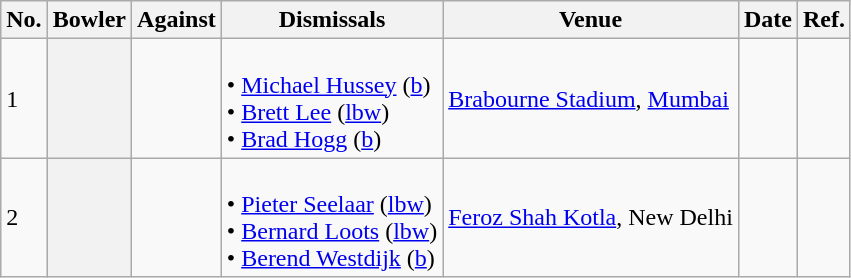<table class="wikitable sortable plainrowheaders" style="font-size: 100%">
<tr>
<th scope="col">No.</th>
<th scope="col">Bowler</th>
<th scope="col">Against</th>
<th scope="col">Dismissals</th>
<th scope="col">Venue</th>
<th scope="col">Date</th>
<th scope="col" class="unsortable">Ref.</th>
</tr>
<tr>
<td>1</td>
<th scope="row"></th>
<td></td>
<td><br>• <a href='#'>Michael Hussey</a> (<a href='#'>b</a>)<br>
• <a href='#'>Brett Lee</a> (<a href='#'>lbw</a>)<br>
• <a href='#'>Brad Hogg</a> (<a href='#'>b</a>)</td>
<td> <a href='#'>Brabourne Stadium</a>, <a href='#'>Mumbai</a></td>
<td></td>
<td></td>
</tr>
<tr>
<td>2</td>
<th scope="row"></th>
<td></td>
<td><br>• <a href='#'>Pieter Seelaar</a> (<a href='#'>lbw</a>)<br>
• <a href='#'>Bernard Loots</a> (<a href='#'>lbw</a>)<br>
• <a href='#'>Berend Westdijk</a> (<a href='#'>b</a>)<br></td>
<td> <a href='#'>Feroz Shah Kotla</a>, New Delhi</td>
<td></td>
<td></td>
</tr>
</table>
